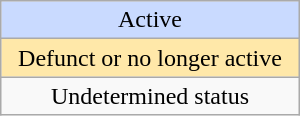<table class="wikitable" style="width:200px;" align="right">
<tr style="background:#c9daff; text-align:center;">
<td>Active</td>
</tr>
<tr style="background:#ffe8a9; text-align:center;">
<td>Defunct or no longer active</td>
</tr>
<tr style="text-align:center;">
<td>Undetermined status</td>
</tr>
</table>
